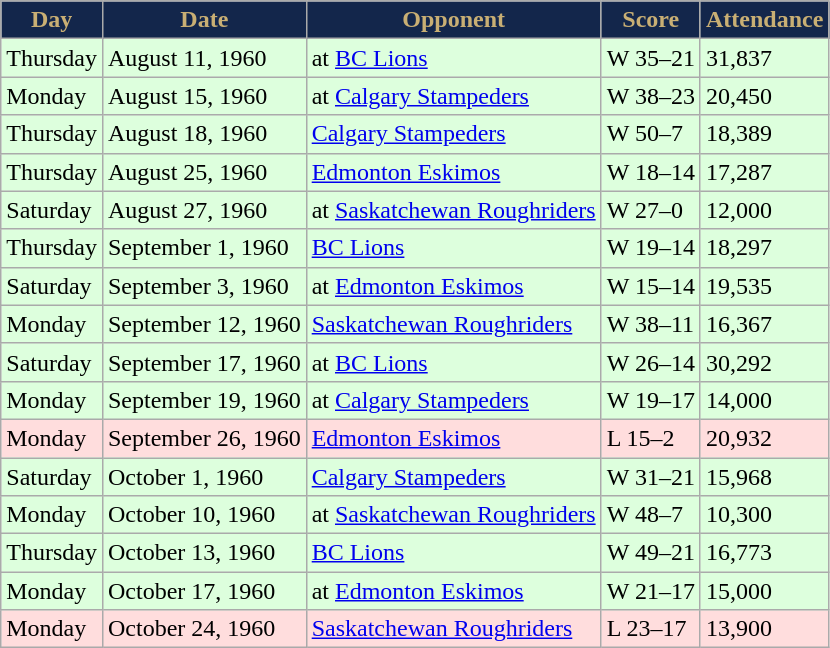<table class="wikitable sortable">
<tr>
<th style="background:#13264B;color:#C9AF74;">Day</th>
<th style="background:#13264B;color:#C9AF74;">Date</th>
<th style="background:#13264B;color:#C9AF74;">Opponent</th>
<th style="background:#13264B;color:#C9AF74;">Score</th>
<th style="background:#13264B;color:#C9AF74;">Attendance</th>
</tr>
<tr style="background: #ddffdd;">
<td>Thursday</td>
<td>August 11, 1960</td>
<td>at <a href='#'>BC Lions</a></td>
<td>W 35–21</td>
<td>31,837</td>
</tr>
<tr style="background: #ddffdd;">
<td>Monday</td>
<td>August 15, 1960</td>
<td>at <a href='#'>Calgary Stampeders</a></td>
<td>W 38–23</td>
<td>20,450</td>
</tr>
<tr style="background: #ddffdd;">
<td>Thursday</td>
<td>August 18, 1960</td>
<td><a href='#'>Calgary Stampeders</a></td>
<td>W 50–7</td>
<td>18,389</td>
</tr>
<tr style="background: #ddffdd;">
<td>Thursday</td>
<td>August 25, 1960</td>
<td><a href='#'>Edmonton Eskimos</a></td>
<td>W 18–14</td>
<td>17,287</td>
</tr>
<tr style="background: #ddffdd;">
<td>Saturday</td>
<td>August 27, 1960</td>
<td>at <a href='#'>Saskatchewan Roughriders</a></td>
<td>W 27–0</td>
<td>12,000</td>
</tr>
<tr style="background: #ddffdd;">
<td>Thursday</td>
<td>September 1, 1960</td>
<td><a href='#'>BC Lions</a></td>
<td>W 19–14</td>
<td>18,297</td>
</tr>
<tr style="background: #ddffdd;">
<td>Saturday</td>
<td>September 3, 1960</td>
<td>at <a href='#'>Edmonton Eskimos</a></td>
<td>W 15–14</td>
<td>19,535</td>
</tr>
<tr style="background: #ddffdd;">
<td>Monday</td>
<td>September 12, 1960</td>
<td><a href='#'>Saskatchewan Roughriders</a></td>
<td>W 38–11</td>
<td>16,367</td>
</tr>
<tr style="background: #ddffdd;">
<td>Saturday</td>
<td>September 17, 1960</td>
<td>at <a href='#'>BC Lions</a></td>
<td>W 26–14</td>
<td>30,292</td>
</tr>
<tr style="background: #ddffdd;">
<td>Monday</td>
<td>September 19, 1960</td>
<td>at <a href='#'>Calgary Stampeders</a></td>
<td>W 19–17</td>
<td>14,000</td>
</tr>
<tr style="background: #ffdddd;">
<td>Monday</td>
<td>September 26, 1960</td>
<td><a href='#'>Edmonton Eskimos</a></td>
<td>L 15–2</td>
<td>20,932</td>
</tr>
<tr style="background: #ddffdd;">
<td>Saturday</td>
<td>October 1, 1960</td>
<td><a href='#'>Calgary Stampeders</a></td>
<td>W 31–21</td>
<td>15,968</td>
</tr>
<tr style="background: #ddffdd;">
<td>Monday</td>
<td>October 10, 1960</td>
<td>at <a href='#'>Saskatchewan Roughriders</a></td>
<td>W 48–7</td>
<td>10,300</td>
</tr>
<tr style="background: #ddffdd;">
<td>Thursday</td>
<td>October 13, 1960</td>
<td><a href='#'>BC Lions</a></td>
<td>W 49–21</td>
<td>16,773</td>
</tr>
<tr style="background: #ddffdd;">
<td>Monday</td>
<td>October 17, 1960</td>
<td>at <a href='#'>Edmonton Eskimos</a></td>
<td>W 21–17</td>
<td>15,000</td>
</tr>
<tr style="background: #ffdddd;">
<td>Monday</td>
<td>October 24, 1960</td>
<td><a href='#'>Saskatchewan Roughriders</a></td>
<td>L 23–17</td>
<td>13,900</td>
</tr>
</table>
